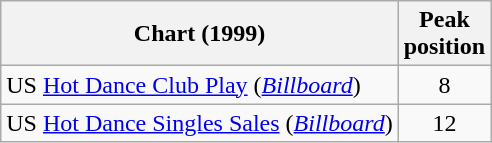<table class="wikitable">
<tr>
<th>Chart (1999)</th>
<th>Peak<br>position</th>
</tr>
<tr>
<td align="left">US <a href='#'>Hot Dance Club Play</a> (<em><a href='#'>Billboard</a></em>)</td>
<td style="text-align:center;">8</td>
</tr>
<tr>
<td align="left">US <a href='#'>Hot Dance Singles Sales</a> (<em><a href='#'>Billboard</a></em>)</td>
<td style="text-align:center;">12</td>
</tr>
</table>
